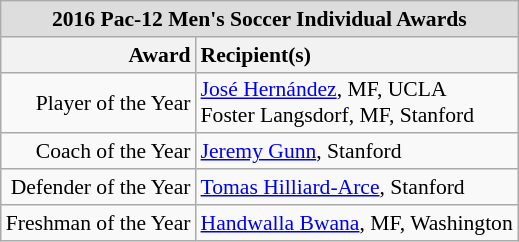<table class="wikitable" style="white-space:nowrap; font-size:90%;">
<tr>
<td colspan="7" style="text-align:center; background:#ddd;"><strong>2016 Pac-12 Men's Soccer Individual Awards</strong></td>
</tr>
<tr>
<th style="text-align:right;">Award</th>
<th style="text-align:left;">Recipient(s)</th>
</tr>
<tr>
<td style="text-align:right;">Player of the Year</td>
<td style="text-align:left;"><a href='#'>José Hernández</a>, MF, UCLA<br>Foster Langsdorf, MF, Stanford</td>
</tr>
<tr>
<td style="text-align:right;">Coach of the Year</td>
<td style="text-align:left;"><a href='#'>Jeremy Gunn</a>, Stanford</td>
</tr>
<tr>
<td style="text-align:right;">Defender of the Year</td>
<td style="text-align:left;"><a href='#'>Tomas Hilliard-Arce</a>, Stanford</td>
</tr>
<tr>
<td style="text-align:right;">Freshman of the Year</td>
<td style="text-align:left;"><a href='#'>Handwalla Bwana</a>, MF, Washington</td>
</tr>
</table>
